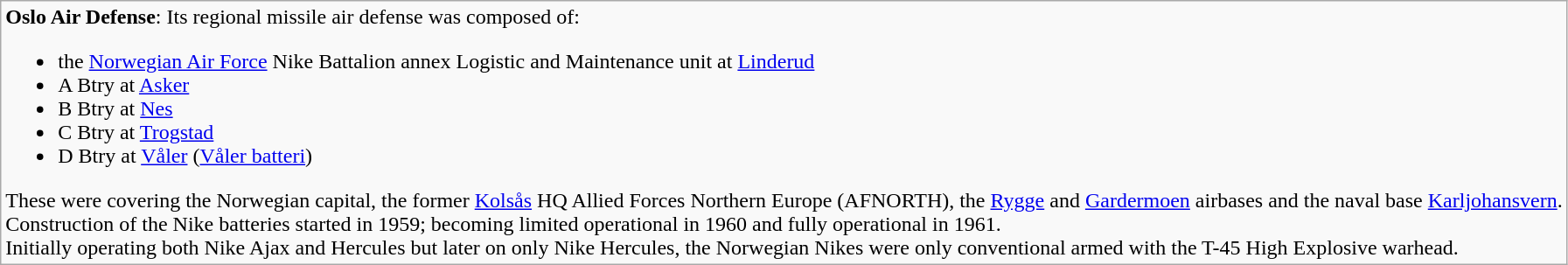<table class="wikitable borderless">
<tr valign="top">
<td><strong>Oslo Air Defense</strong>: Its regional missile air defense was composed of:<br><ul><li>the <a href='#'>Norwegian Air Force</a> Nike Battalion annex Logistic and Maintenance unit at <a href='#'>Linderud</a></li><li>A Btry at <a href='#'>Asker</a></li><li>B Btry at <a href='#'>Nes</a></li><li>C Btry at <a href='#'>Trogstad</a></li><li>D Btry at <a href='#'>Våler</a> (<a href='#'>Våler batteri</a>)</li></ul>These were covering the Norwegian capital, the former <a href='#'>Kolsås</a> HQ Allied Forces Northern Europe (AFNORTH), the <a href='#'>Rygge</a> and <a href='#'>Gardermoen</a> airbases and the naval base <a href='#'>Karljohansvern</a>.<br>Construction of the Nike batteries started in 1959; becoming limited operational in 1960 and fully operational in 1961.<br>Initially operating both Nike Ajax and Hercules but later on only Nike Hercules, the Norwegian Nikes were only conventional armed with the T-45 High Explosive warhead.</td>
</tr>
</table>
